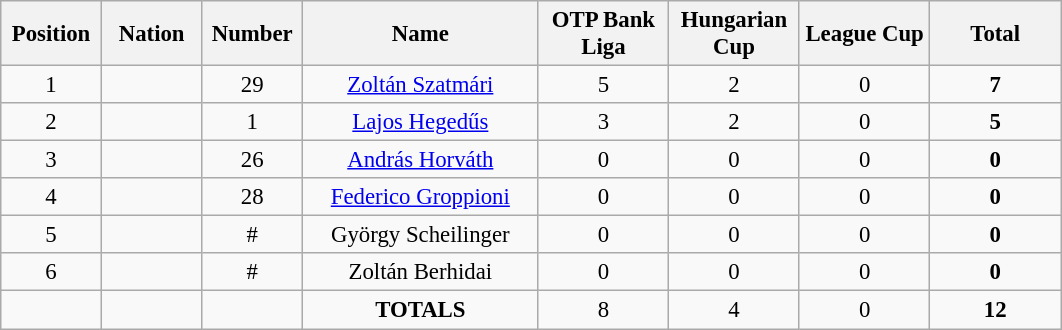<table class="wikitable" style="font-size: 95%; text-align: center;">
<tr>
<th width=60>Position</th>
<th width=60>Nation</th>
<th width=60>Number</th>
<th width=150>Name</th>
<th width=80>OTP Bank Liga</th>
<th width=80>Hungarian Cup</th>
<th width=80>League Cup</th>
<th width=80>Total</th>
</tr>
<tr>
<td>1</td>
<td></td>
<td>29</td>
<td><a href='#'>Zoltán Szatmári</a></td>
<td>5</td>
<td>2</td>
<td>0</td>
<td><strong>7</strong></td>
</tr>
<tr>
<td>2</td>
<td></td>
<td>1</td>
<td><a href='#'>Lajos Hegedűs</a></td>
<td>3</td>
<td>2</td>
<td>0</td>
<td><strong>5</strong></td>
</tr>
<tr>
<td>3</td>
<td></td>
<td>26</td>
<td><a href='#'>András Horváth</a></td>
<td>0</td>
<td>0</td>
<td>0</td>
<td><strong>0</strong></td>
</tr>
<tr>
<td>4</td>
<td></td>
<td>28</td>
<td><a href='#'>Federico Groppioni</a></td>
<td>0</td>
<td>0</td>
<td>0</td>
<td><strong>0</strong></td>
</tr>
<tr>
<td>5</td>
<td></td>
<td>#</td>
<td>György Scheilinger</td>
<td>0</td>
<td>0</td>
<td>0</td>
<td><strong>0</strong></td>
</tr>
<tr>
<td>6</td>
<td></td>
<td>#</td>
<td>Zoltán Berhidai</td>
<td>0</td>
<td>0</td>
<td>0</td>
<td><strong>0</strong></td>
</tr>
<tr>
<td></td>
<td></td>
<td></td>
<td><strong>TOTALS</strong></td>
<td>8</td>
<td>4</td>
<td>0</td>
<td><strong>12</strong></td>
</tr>
</table>
